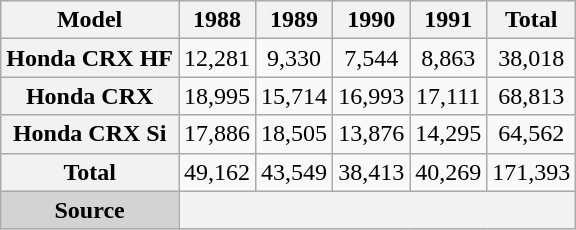<table class="wikitable plainrowheaders" Style="text-align:center">
<tr>
<th scope="col">Model</th>
<th scope="col">1988</th>
<th scope="col">1989</th>
<th scope="col">1990</th>
<th scope="col">1991</th>
<th scope="col">Total</th>
</tr>
<tr>
<th scope="row">Honda CRX HF</th>
<td>12,281</td>
<td>9,330</td>
<td>7,544</td>
<td>8,863</td>
<td>38,018</td>
</tr>
<tr>
<th scope="row">Honda CRX</th>
<td>18,995</td>
<td>15,714</td>
<td>16,993</td>
<td>17,111</td>
<td>68,813</td>
</tr>
<tr>
<th scope="row">Honda CRX Si</th>
<td>17,886</td>
<td>18,505</td>
<td>13,876</td>
<td>14,295</td>
<td>64,562</td>
</tr>
<tr>
<th scope="row">Total</th>
<td>49,162</td>
<td>43,549</td>
<td>38,413</td>
<td>40,269</td>
<td>171,393</td>
</tr>
<tr>
<th style="text-align: center;background: lightgray;">Source</th>
<th colspan="5"></th>
</tr>
</table>
